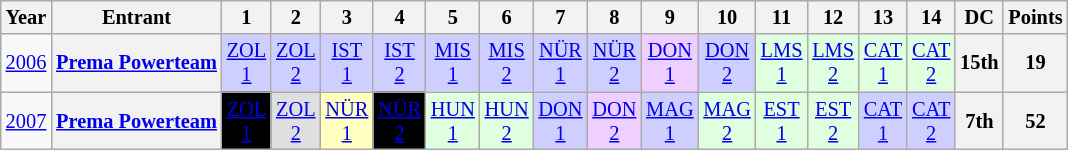<table class="wikitable" style="text-align:center; font-size:85%">
<tr>
<th>Year</th>
<th>Entrant</th>
<th>1</th>
<th>2</th>
<th>3</th>
<th>4</th>
<th>5</th>
<th>6</th>
<th>7</th>
<th>8</th>
<th>9</th>
<th>10</th>
<th>11</th>
<th>12</th>
<th>13</th>
<th>14</th>
<th>DC</th>
<th>Points</th>
</tr>
<tr>
<td><a href='#'>2006</a></td>
<th nowrap><a href='#'>Prema Powerteam</a></th>
<td style="background:#cfcfff;"><a href='#'>ZOL<br>1</a><br></td>
<td style="background:#cfcfff;"><a href='#'>ZOL<br>2</a><br></td>
<td style="background:#cfcfff;"><a href='#'>IST<br>1</a><br></td>
<td style="background:#cfcfff;"><a href='#'>IST<br>2</a><br></td>
<td style="background:#cfcfff;"><a href='#'>MIS<br>1</a><br></td>
<td style="background:#cfcfff;"><a href='#'>MIS<br>2</a><br></td>
<td style="background:#cfcfff;"><a href='#'>NÜR<br>1</a><br></td>
<td style="background:#cfcfff;"><a href='#'>NÜR<br>2</a><br></td>
<td style="background:#efcfff;"><a href='#'>DON<br>1</a><br></td>
<td style="background:#cfcfff;"><a href='#'>DON<br>2</a><br></td>
<td style="background:#dfffdf;"><a href='#'>LMS<br>1</a><br></td>
<td style="background:#dfffdf;"><a href='#'>LMS<br>2</a><br></td>
<td style="background:#dfffdf;"><a href='#'>CAT<br>1</a><br></td>
<td style="background:#dfffdf;"><a href='#'>CAT<br>2</a><br></td>
<th>15th</th>
<th>19</th>
</tr>
<tr>
<td><a href='#'>2007</a></td>
<th nowrap><a href='#'>Prema Powerteam</a></th>
<td style="background:#000000;color:white"><a href='#'><span>ZOL<br>1</span></a><br></td>
<td style="background:#dfdfdf;"><a href='#'>ZOL<br>2</a><br></td>
<td style="background:#ffffbf;"><a href='#'>NÜR<br>1</a><br></td>
<td style="background:#000000;color:white"><a href='#'><span>NÜR<br>2</span></a><br></td>
<td style="background:#dfffdf;"><a href='#'>HUN<br>1</a><br></td>
<td style="background:#dfffdf;"><a href='#'>HUN<br>2</a><br></td>
<td style="background:#cfcfff;"><a href='#'>DON<br>1</a><br></td>
<td style="background:#efcfff;"><a href='#'>DON<br>2</a><br></td>
<td style="background:#cfcfff;"><a href='#'>MAG<br>1</a><br></td>
<td style="background:#dfffdf;"><a href='#'>MAG<br>2</a><br></td>
<td style="background:#dfffdf;"><a href='#'>EST<br>1</a><br></td>
<td style="background:#dfffdf;"><a href='#'>EST<br>2</a><br></td>
<td style="background:#cfcfff;"><a href='#'>CAT<br>1</a><br></td>
<td style="background:#cfcfff;"><a href='#'>CAT<br>2</a><br></td>
<th>7th</th>
<th>52</th>
</tr>
</table>
